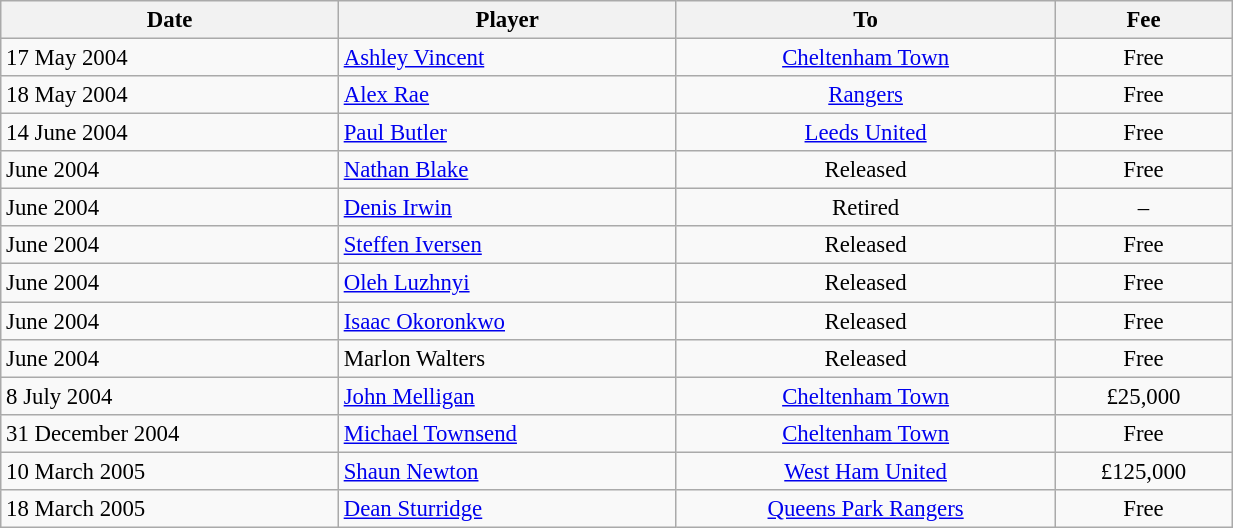<table class="wikitable" style="text-align:center; font-size:95%;width:65%; text-align:left">
<tr>
<th><strong>Date</strong></th>
<th><strong>Player</strong></th>
<th><strong>To</strong></th>
<th><strong>Fee</strong></th>
</tr>
<tr --->
<td>17 May 2004</td>
<td> <a href='#'>Ashley Vincent</a></td>
<td align="center"><a href='#'>Cheltenham Town</a></td>
<td align="center">Free</td>
</tr>
<tr --->
<td>18 May 2004</td>
<td> <a href='#'>Alex Rae</a></td>
<td align="center"> <a href='#'>Rangers</a></td>
<td align="center">Free</td>
</tr>
<tr --->
<td>14 June 2004</td>
<td> <a href='#'>Paul Butler</a></td>
<td align="center"><a href='#'>Leeds United</a></td>
<td align="center">Free</td>
</tr>
<tr --->
<td>June 2004</td>
<td> <a href='#'>Nathan Blake</a></td>
<td align="center">Released</td>
<td align="center">Free</td>
</tr>
<tr --->
<td>June 2004</td>
<td> <a href='#'>Denis Irwin</a></td>
<td align="center">Retired</td>
<td align="center">–</td>
</tr>
<tr --->
<td>June 2004</td>
<td> <a href='#'>Steffen Iversen</a></td>
<td align="center">Released</td>
<td align="center">Free</td>
</tr>
<tr --->
<td>June 2004</td>
<td> <a href='#'>Oleh Luzhnyi</a></td>
<td align="center">Released</td>
<td align="center">Free</td>
</tr>
<tr --->
<td>June 2004</td>
<td> <a href='#'>Isaac Okoronkwo</a></td>
<td align="center">Released</td>
<td align="center">Free</td>
</tr>
<tr --->
<td>June 2004</td>
<td> Marlon Walters</td>
<td align="center">Released</td>
<td align="center">Free</td>
</tr>
<tr --->
<td>8 July 2004</td>
<td> <a href='#'>John Melligan</a></td>
<td align="center"><a href='#'>Cheltenham Town</a></td>
<td align="center">£25,000</td>
</tr>
<tr --->
<td>31 December 2004</td>
<td> <a href='#'>Michael Townsend</a></td>
<td align="center"><a href='#'>Cheltenham Town</a></td>
<td align="center">Free</td>
</tr>
<tr --->
<td>10 March 2005</td>
<td> <a href='#'>Shaun Newton</a></td>
<td align="center"><a href='#'>West Ham United</a></td>
<td align="center">£125,000</td>
</tr>
<tr --->
<td>18 March 2005</td>
<td> <a href='#'>Dean Sturridge</a></td>
<td align="center"><a href='#'>Queens Park Rangers</a></td>
<td align="center">Free</td>
</tr>
</table>
